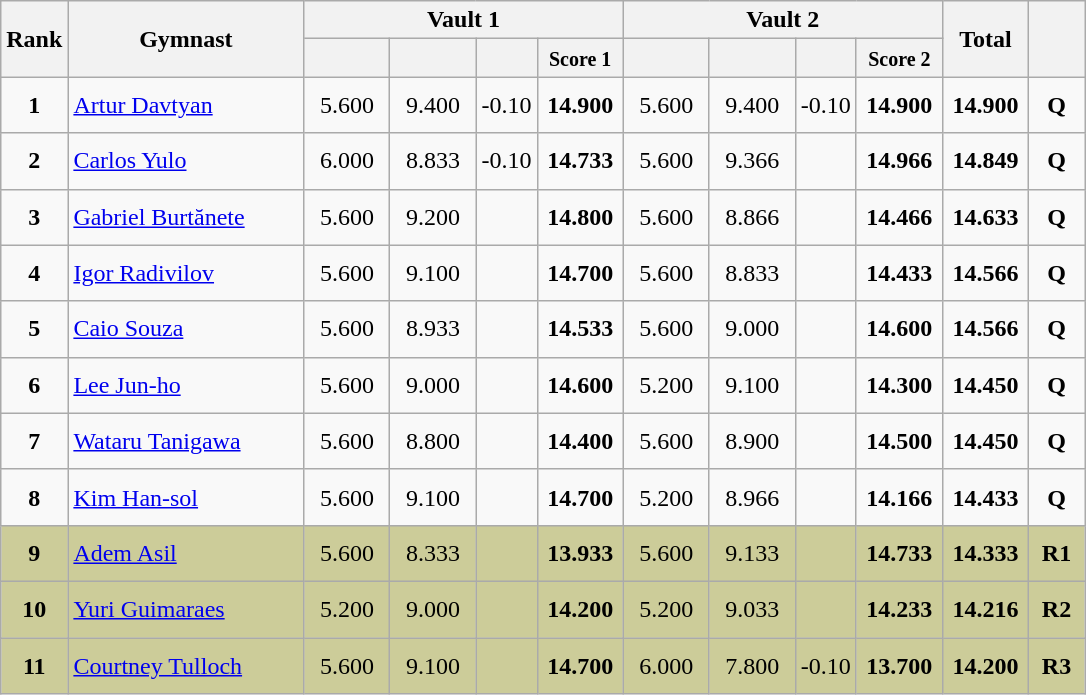<table class="wikitable sortable" style="text-align:center;">
<tr>
<th rowspan="2" style="width:15px;">Rank</th>
<th rowspan="2" style="width:150px;">Gymnast</th>
<th colspan="4">Vault 1</th>
<th colspan="4">Vault 2</th>
<th rowspan="2" style="width:50px;">Total</th>
<th rowspan="2" style="width:30px;"><small></small></th>
</tr>
<tr>
<th style="width:50px;"><small></small></th>
<th style="width:50px;"><small></small></th>
<th style="width:20px;"><small></small></th>
<th style="width:50px;"><small>Score 1</small></th>
<th style="width:50px;"><small></small></th>
<th style="width:50px;"><small></small></th>
<th style="width:20px;"><small></small></th>
<th style="width:50px;"><small>Score 2</small></th>
</tr>
<tr>
<td scope="row" style="text-align:center"><strong>1</strong></td>
<td style="height:30px; text-align:left;"> <a href='#'>Artur Davtyan</a></td>
<td>5.600</td>
<td>9.400</td>
<td>-0.10</td>
<td><strong>14.900</strong></td>
<td>5.600</td>
<td>9.400</td>
<td>-0.10</td>
<td><strong>14.900</strong></td>
<td><strong>14.900</strong></td>
<td><strong>Q</strong></td>
</tr>
<tr>
<td scope="row" style="text-align:center"><strong>2</strong></td>
<td style="height:30px; text-align:left;"> <a href='#'>Carlos Yulo</a></td>
<td>6.000</td>
<td>8.833</td>
<td>-0.10</td>
<td><strong>14.733</strong></td>
<td>5.600</td>
<td>9.366</td>
<td></td>
<td><strong>14.966</strong></td>
<td><strong>14.849</strong></td>
<td><strong>Q</strong></td>
</tr>
<tr>
<td scope="row" style="text-align:center"><strong>3</strong></td>
<td style="height:30px; text-align:left;"> <a href='#'>Gabriel Burtănete</a></td>
<td>5.600</td>
<td>9.200</td>
<td></td>
<td><strong>14.800</strong></td>
<td>5.600</td>
<td>8.866</td>
<td></td>
<td><strong>14.466</strong></td>
<td><strong>14.633</strong></td>
<td><strong>Q</strong></td>
</tr>
<tr>
<td scope="row" style="text-align:center"><strong>4</strong></td>
<td style="height:30px; text-align:left;"> <a href='#'>Igor Radivilov</a></td>
<td>5.600</td>
<td>9.100</td>
<td></td>
<td><strong>14.700</strong></td>
<td>5.600</td>
<td>8.833</td>
<td></td>
<td><strong>14.433</strong></td>
<td><strong>14.566</strong></td>
<td><strong>Q</strong></td>
</tr>
<tr>
<td scope="row" style="text-align:center"><strong>5</strong></td>
<td style="height:30px; text-align:left;"> <a href='#'>Caio Souza</a></td>
<td>5.600</td>
<td>8.933</td>
<td></td>
<td><strong>14.533</strong></td>
<td>5.600</td>
<td>9.000</td>
<td></td>
<td><strong>14.600</strong></td>
<td><strong>14.566</strong></td>
<td><strong>Q</strong></td>
</tr>
<tr>
<td scope="row" style="text-align:center"><strong>6</strong></td>
<td style="height:30px; text-align:left;"> <a href='#'>Lee Jun-ho</a></td>
<td>5.600</td>
<td>9.000</td>
<td></td>
<td><strong>14.600</strong></td>
<td>5.200</td>
<td>9.100</td>
<td></td>
<td><strong>14.300</strong></td>
<td><strong>14.450</strong></td>
<td><strong>Q</strong></td>
</tr>
<tr>
<td scope="row" style="text-align:center"><strong>7</strong></td>
<td style="height:30px; text-align:left;"> <a href='#'>Wataru Tanigawa</a></td>
<td>5.600</td>
<td>8.800</td>
<td></td>
<td><strong>14.400</strong></td>
<td>5.600</td>
<td>8.900</td>
<td></td>
<td><strong>14.500</strong></td>
<td><strong>14.450</strong></td>
<td><strong>Q</strong></td>
</tr>
<tr>
<td scope="row" style="text-align:center"><strong>8</strong></td>
<td style="height:30px; text-align:left;"> <a href='#'>Kim Han-sol</a></td>
<td>5.600</td>
<td>9.100</td>
<td></td>
<td><strong>14.700</strong></td>
<td>5.200</td>
<td>8.966</td>
<td></td>
<td><strong>14.166</strong></td>
<td><strong>14.433</strong></td>
<td><strong>Q</strong></td>
</tr>
<tr style="background:#cccc99;">
<td scope="row" style="text-align:center"><strong>9</strong></td>
<td style="height:30px; text-align:left;"> <a href='#'>Adem Asil</a></td>
<td>5.600</td>
<td>8.333</td>
<td></td>
<td><strong>13.933</strong></td>
<td>5.600</td>
<td>9.133</td>
<td></td>
<td><strong>14.733</strong></td>
<td><strong>14.333</strong></td>
<td><strong>R1</strong></td>
</tr>
<tr style="background:#cccc99;">
<td scope="row" style="text-align:center"><strong>10</strong></td>
<td style="height:30px; text-align:left;"> <a href='#'>Yuri Guimaraes</a></td>
<td>5.200</td>
<td>9.000</td>
<td></td>
<td><strong>14.200</strong></td>
<td>5.200</td>
<td>9.033</td>
<td></td>
<td><strong>14.233</strong></td>
<td><strong>14.216</strong></td>
<td><strong>R2</strong></td>
</tr>
<tr style="background:#cccc99;">
<td scope="row" style="text-align:center"><strong>11</strong></td>
<td style="height:30px; text-align:left;"> <a href='#'>Courtney Tulloch</a></td>
<td>5.600</td>
<td>9.100</td>
<td></td>
<td><strong>14.700</strong></td>
<td>6.000</td>
<td>7.800</td>
<td>-0.10</td>
<td><strong>13.700</strong></td>
<td><strong>14.200</strong></td>
<td><strong>R3</strong></td>
</tr>
</table>
